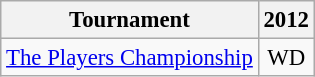<table class="wikitable" style="font-size:95%;text-align:center;">
<tr>
<th>Tournament</th>
<th>2012</th>
</tr>
<tr>
<td align=left><a href='#'>The Players Championship</a></td>
<td>WD</td>
</tr>
</table>
